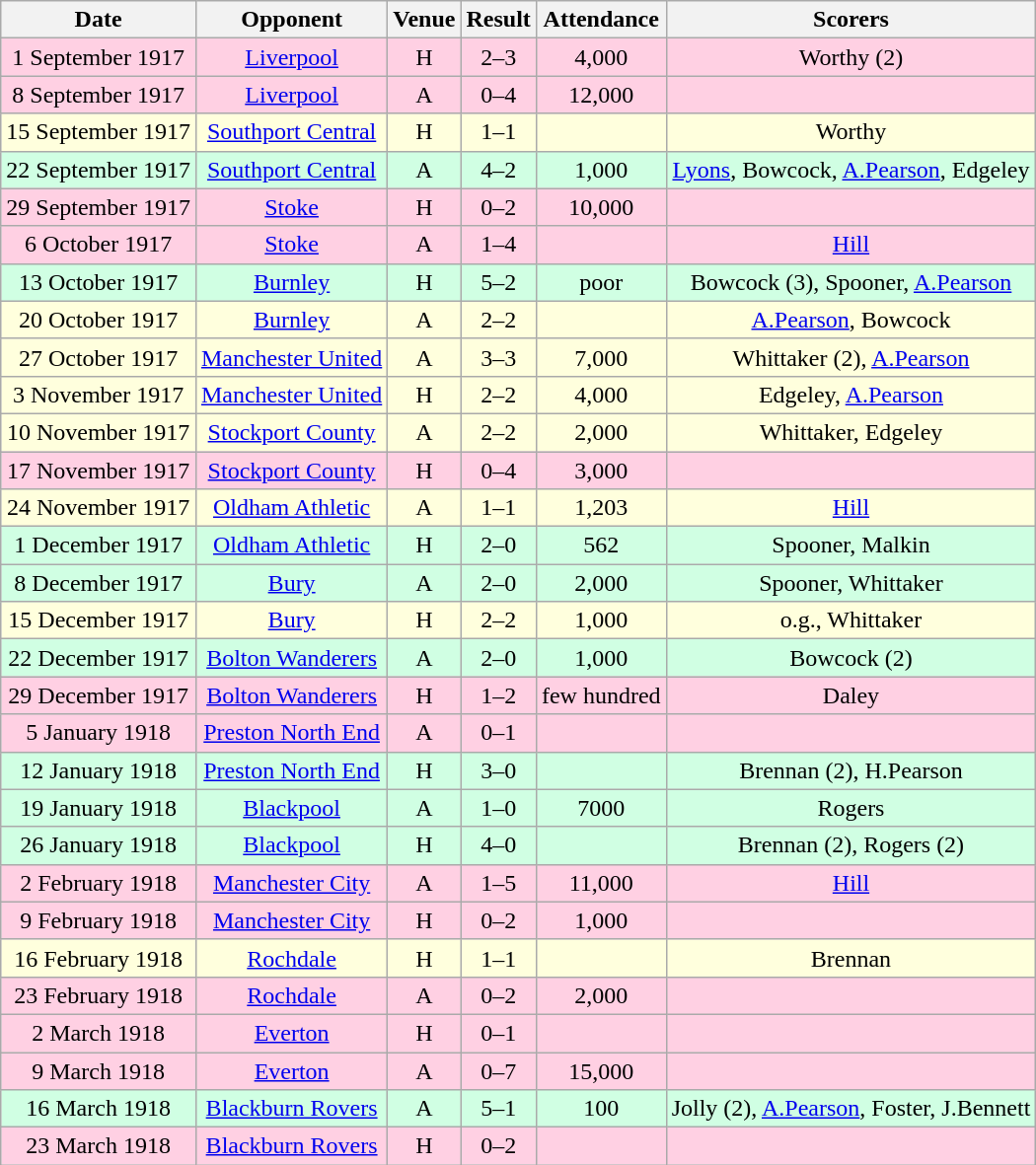<table class="wikitable sortable" style="font-size:100%; text-align:center">
<tr>
<th>Date</th>
<th>Opponent</th>
<th>Venue</th>
<th>Result</th>
<th>Attendance</th>
<th>Scorers</th>
</tr>
<tr style="background-color: #ffd0e3;">
<td>1 September 1917</td>
<td><a href='#'>Liverpool</a></td>
<td>H</td>
<td>2–3</td>
<td>4,000</td>
<td>Worthy (2)</td>
</tr>
<tr style="background-color: #ffd0e3;">
<td>8 September 1917</td>
<td><a href='#'>Liverpool</a></td>
<td>A</td>
<td>0–4</td>
<td>12,000</td>
<td></td>
</tr>
<tr style="background:#ffd;">
<td>15 September 1917</td>
<td><a href='#'>Southport Central</a></td>
<td>H</td>
<td>1–1</td>
<td></td>
<td>Worthy</td>
</tr>
<tr style="background-color: #d0ffe3;">
<td>22 September 1917</td>
<td><a href='#'>Southport Central</a></td>
<td>A</td>
<td>4–2</td>
<td>1,000</td>
<td><a href='#'>Lyons</a>, Bowcock, <a href='#'>A.Pearson</a>, Edgeley</td>
</tr>
<tr style="background-color: #ffd0e3;">
<td>29 September 1917</td>
<td><a href='#'>Stoke</a></td>
<td>H</td>
<td>0–2</td>
<td>10,000</td>
<td></td>
</tr>
<tr style="background-color: #ffd0e3;">
<td>6 October 1917</td>
<td><a href='#'>Stoke</a></td>
<td>A</td>
<td>1–4</td>
<td></td>
<td><a href='#'>Hill</a></td>
</tr>
<tr style="background-color: #d0ffe3;">
<td>13 October 1917</td>
<td><a href='#'>Burnley</a></td>
<td>H</td>
<td>5–2</td>
<td>poor</td>
<td>Bowcock (3), Spooner, <a href='#'>A.Pearson</a></td>
</tr>
<tr style="background:#ffd;">
<td>20 October 1917</td>
<td><a href='#'>Burnley</a></td>
<td>A</td>
<td>2–2</td>
<td></td>
<td><a href='#'>A.Pearson</a>, Bowcock</td>
</tr>
<tr style="background:#ffd;">
<td>27 October 1917</td>
<td><a href='#'>Manchester United</a></td>
<td>A</td>
<td>3–3</td>
<td>7,000</td>
<td>Whittaker (2), <a href='#'>A.Pearson</a></td>
</tr>
<tr style="background:#ffd;">
<td>3 November 1917</td>
<td><a href='#'>Manchester United</a></td>
<td>H</td>
<td>2–2</td>
<td>4,000</td>
<td>Edgeley, <a href='#'>A.Pearson</a></td>
</tr>
<tr style="background:#ffd;">
<td>10 November 1917</td>
<td><a href='#'>Stockport County</a></td>
<td>A</td>
<td>2–2</td>
<td>2,000</td>
<td>Whittaker, Edgeley</td>
</tr>
<tr style="background-color: #ffd0e3;">
<td>17 November 1917</td>
<td><a href='#'>Stockport County</a></td>
<td>H</td>
<td>0–4</td>
<td>3,000</td>
<td></td>
</tr>
<tr style="background:#ffd;">
<td>24 November 1917</td>
<td><a href='#'>Oldham Athletic</a></td>
<td>A</td>
<td>1–1</td>
<td>1,203</td>
<td><a href='#'>Hill</a></td>
</tr>
<tr style="background-color: #d0ffe3;">
<td>1 December 1917</td>
<td><a href='#'>Oldham Athletic</a></td>
<td>H</td>
<td>2–0</td>
<td>562</td>
<td>Spooner, Malkin</td>
</tr>
<tr style="background-color: #d0ffe3;">
<td>8 December 1917</td>
<td><a href='#'>Bury</a></td>
<td>A</td>
<td>2–0</td>
<td>2,000</td>
<td>Spooner, Whittaker</td>
</tr>
<tr style="background:#ffd;">
<td>15 December 1917</td>
<td><a href='#'>Bury</a></td>
<td>H</td>
<td>2–2</td>
<td>1,000</td>
<td>o.g., Whittaker</td>
</tr>
<tr style="background-color: #d0ffe3;">
<td>22 December 1917</td>
<td><a href='#'>Bolton Wanderers</a></td>
<td>A</td>
<td>2–0</td>
<td>1,000</td>
<td>Bowcock (2)</td>
</tr>
<tr style="background-color: #ffd0e3;">
<td>29 December 1917</td>
<td><a href='#'>Bolton Wanderers</a></td>
<td>H</td>
<td>1–2</td>
<td>few hundred</td>
<td>Daley</td>
</tr>
<tr style="background-color: #ffd0e3;">
<td>5 January 1918</td>
<td><a href='#'>Preston North End</a></td>
<td>A</td>
<td>0–1</td>
<td></td>
<td></td>
</tr>
<tr style="background-color: #d0ffe3;">
<td>12 January 1918</td>
<td><a href='#'>Preston North End</a></td>
<td>H</td>
<td>3–0</td>
<td></td>
<td>Brennan (2), H.Pearson</td>
</tr>
<tr style="background-color: #d0ffe3;">
<td>19 January 1918</td>
<td><a href='#'>Blackpool</a></td>
<td>A</td>
<td>1–0</td>
<td>7000</td>
<td>Rogers</td>
</tr>
<tr style="background-color: #d0ffe3;">
<td>26 January 1918</td>
<td><a href='#'>Blackpool</a></td>
<td>H</td>
<td>4–0</td>
<td></td>
<td>Brennan (2), Rogers (2)</td>
</tr>
<tr style="background-color: #ffd0e3;">
<td>2 February 1918</td>
<td><a href='#'>Manchester City</a></td>
<td>A</td>
<td>1–5</td>
<td>11,000</td>
<td><a href='#'>Hill</a></td>
</tr>
<tr style="background-color: #ffd0e3;">
<td>9 February 1918</td>
<td><a href='#'>Manchester City</a></td>
<td>H</td>
<td>0–2</td>
<td>1,000</td>
<td></td>
</tr>
<tr style="background:#ffd;">
<td>16 February 1918</td>
<td><a href='#'>Rochdale</a></td>
<td>H</td>
<td>1–1</td>
<td></td>
<td>Brennan</td>
</tr>
<tr style="background-color: #ffd0e3;">
<td>23 February 1918</td>
<td><a href='#'>Rochdale</a></td>
<td>A</td>
<td>0–2</td>
<td>2,000</td>
<td></td>
</tr>
<tr style="background-color: #ffd0e3;">
<td>2 March 1918</td>
<td><a href='#'>Everton</a></td>
<td>H</td>
<td>0–1</td>
<td></td>
<td></td>
</tr>
<tr style="background-color: #ffd0e3;">
<td>9 March 1918</td>
<td><a href='#'>Everton</a></td>
<td>A</td>
<td>0–7</td>
<td>15,000</td>
<td></td>
</tr>
<tr style="background-color: #d0ffe3;">
<td>16 March 1918</td>
<td><a href='#'>Blackburn Rovers</a></td>
<td>A</td>
<td>5–1</td>
<td>100</td>
<td>Jolly (2), <a href='#'>A.Pearson</a>, Foster, J.Bennett</td>
</tr>
<tr style="background-color: #ffd0e3;">
<td>23 March 1918</td>
<td><a href='#'>Blackburn Rovers</a></td>
<td>H</td>
<td>0–2</td>
<td></td>
<td></td>
</tr>
</table>
